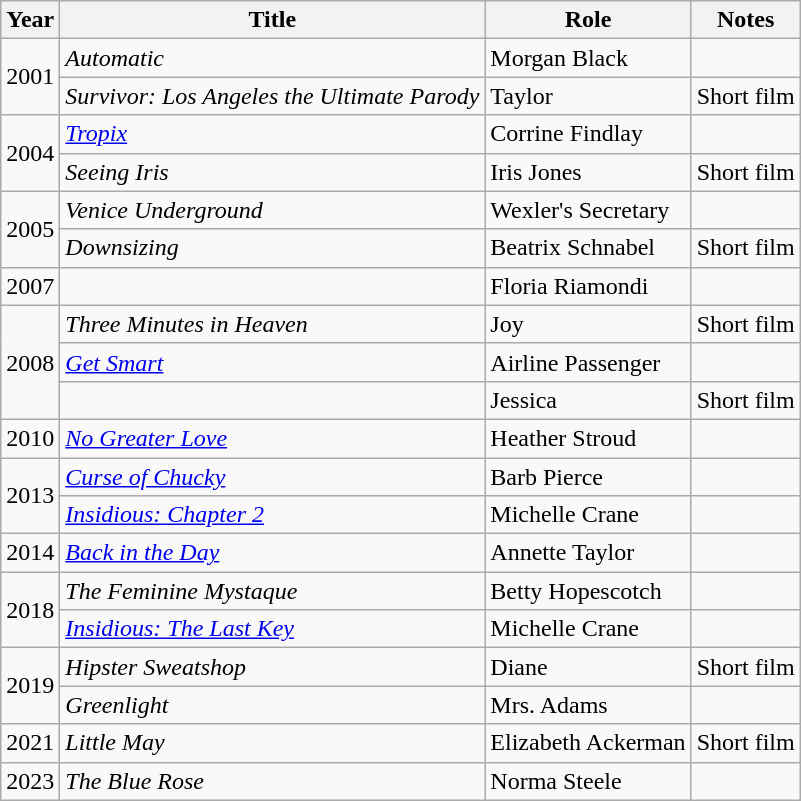<table class="wikitable sortable">
<tr>
<th>Year</th>
<th>Title</th>
<th>Role</th>
<th class="unsortable">Notes</th>
</tr>
<tr>
<td rowspan="2">2001</td>
<td><em>Automatic</em></td>
<td>Morgan Black</td>
<td></td>
</tr>
<tr>
<td><em>Survivor: Los Angeles the Ultimate Parody</em></td>
<td>Taylor</td>
<td>Short film</td>
</tr>
<tr>
<td rowspan="2">2004</td>
<td><em><a href='#'>Tropix</a></em></td>
<td>Corrine Findlay</td>
<td></td>
</tr>
<tr>
<td><em>Seeing Iris</em></td>
<td>Iris Jones</td>
<td>Short film</td>
</tr>
<tr>
<td rowspan="2">2005</td>
<td><em>Venice Underground</em></td>
<td>Wexler's Secretary</td>
<td></td>
</tr>
<tr>
<td><em>Downsizing</em></td>
<td>Beatrix Schnabel</td>
<td>Short film</td>
</tr>
<tr>
<td>2007</td>
<td><em></em></td>
<td>Floria Riamondi</td>
<td></td>
</tr>
<tr>
<td rowspan="3">2008</td>
<td><em>Three Minutes in Heaven</em></td>
<td>Joy</td>
<td>Short film</td>
</tr>
<tr>
<td><em><a href='#'>Get Smart</a></em></td>
<td>Airline Passenger</td>
<td></td>
</tr>
<tr>
<td><em></em></td>
<td>Jessica</td>
<td>Short film</td>
</tr>
<tr>
<td>2010</td>
<td><em><a href='#'>No Greater Love</a></em></td>
<td>Heather Stroud</td>
<td></td>
</tr>
<tr>
<td rowspan="2">2013</td>
<td><em><a href='#'>Curse of Chucky</a></em></td>
<td>Barb Pierce</td>
<td></td>
</tr>
<tr>
<td><em><a href='#'>Insidious: Chapter 2</a></em></td>
<td>Michelle Crane</td>
<td></td>
</tr>
<tr>
<td>2014</td>
<td><em><a href='#'>Back in the Day</a></em></td>
<td>Annette Taylor</td>
<td></td>
</tr>
<tr>
<td rowspan="2">2018</td>
<td><em>The Feminine Mystaque</em></td>
<td>Betty Hopescotch</td>
<td></td>
</tr>
<tr>
<td><em><a href='#'>Insidious: The Last Key</a></em></td>
<td>Michelle Crane</td>
<td></td>
</tr>
<tr>
<td rowspan="2">2019</td>
<td><em>Hipster Sweatshop</em></td>
<td>Diane</td>
<td>Short film</td>
</tr>
<tr>
<td><em>Greenlight</em></td>
<td>Mrs. Adams</td>
<td></td>
</tr>
<tr>
<td>2021</td>
<td><em>Little May</em></td>
<td>Elizabeth Ackerman</td>
<td>Short film</td>
</tr>
<tr>
<td>2023</td>
<td><em>The Blue Rose</em></td>
<td>Norma Steele</td>
<td></td>
</tr>
</table>
